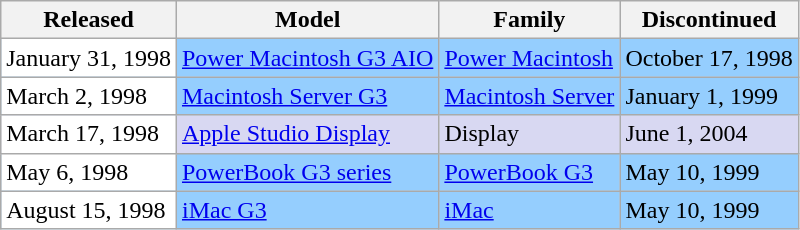<table class="wikitable">
<tr>
<th>Released</th>
<th>Model</th>
<th>Family</th>
<th>Discontinued</th>
</tr>
<tr bgcolor=#95CEFE>
<td bgcolor=#FFF>January 31, 1998</td>
<td><a href='#'>Power Macintosh G3 AIO</a></td>
<td><a href='#'>Power Macintosh</a></td>
<td>October 17, 1998</td>
</tr>
<tr bgcolor=#95CEFE>
<td bgcolor=#FFF>March 2, 1998</td>
<td><a href='#'>Macintosh Server G3</a></td>
<td><a href='#'>Macintosh Server</a></td>
<td>January 1, 1999</td>
</tr>
<tr bgcolor=#D8D8F2>
<td bgcolor=#FFF>March 17, 1998</td>
<td><a href='#'>Apple Studio Display</a></td>
<td>Display</td>
<td>June 1, 2004</td>
</tr>
<tr bgcolor=#95CEFE>
<td bgcolor=#FFF>May 6, 1998</td>
<td><a href='#'>PowerBook G3 series</a></td>
<td><a href='#'>PowerBook G3</a></td>
<td>May 10, 1999</td>
</tr>
<tr bgcolor=#95CEFE>
<td bgcolor=#FFF>August 15, 1998</td>
<td><a href='#'>iMac G3</a></td>
<td><a href='#'>iMac</a></td>
<td>May 10, 1999</td>
</tr>
</table>
